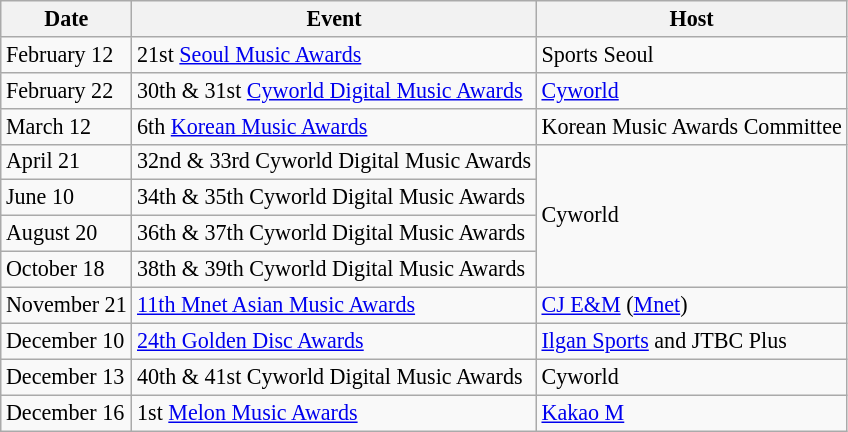<table class="wikitable sortable" style="font-size:92%;">
<tr>
<th>Date</th>
<th>Event</th>
<th>Host</th>
</tr>
<tr>
<td>February 12</td>
<td>21st <a href='#'>Seoul Music Awards</a></td>
<td>Sports Seoul</td>
</tr>
<tr>
<td>February 22</td>
<td>30th & 31st <a href='#'>Cyworld Digital Music Awards</a></td>
<td><a href='#'>Cyworld</a></td>
</tr>
<tr>
<td>March 12</td>
<td>6th <a href='#'>Korean Music Awards</a></td>
<td>Korean Music Awards Committee</td>
</tr>
<tr>
<td>April 21</td>
<td>32nd & 33rd Cyworld Digital Music Awards</td>
<td rowspan="4">Cyworld</td>
</tr>
<tr>
<td>June 10</td>
<td>34th & 35th Cyworld Digital Music Awards</td>
</tr>
<tr>
<td>August 20</td>
<td>36th & 37th Cyworld Digital Music Awards</td>
</tr>
<tr>
<td>October 18</td>
<td>38th & 39th Cyworld Digital Music Awards</td>
</tr>
<tr>
<td>November 21</td>
<td><a href='#'>11th Mnet Asian Music Awards</a></td>
<td><a href='#'>CJ E&M</a> (<a href='#'>Mnet</a>)</td>
</tr>
<tr>
<td>December 10</td>
<td><a href='#'>24th Golden Disc Awards</a></td>
<td><a href='#'>Ilgan Sports</a> and JTBC Plus</td>
</tr>
<tr>
<td>December 13</td>
<td>40th & 41st Cyworld Digital Music Awards</td>
<td>Cyworld</td>
</tr>
<tr>
<td>December 16</td>
<td>1st <a href='#'>Melon Music Awards</a></td>
<td><a href='#'>Kakao M</a></td>
</tr>
</table>
